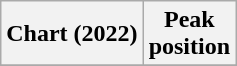<table class="wikitable plainrowheaders" style="text-align:center">
<tr>
<th scope="col">Chart (2022)</th>
<th scope="col">Peak<br>position</th>
</tr>
<tr>
</tr>
</table>
